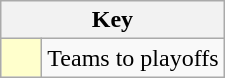<table class="wikitable" style="text-align: center;">
<tr>
<th colspan=2>Key</th>
</tr>
<tr>
<td style="background:#ffffcc; width:20px;"></td>
<td style="text-align:left;">Teams to playoffs</td>
</tr>
</table>
